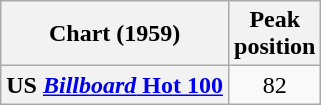<table class="wikitable sortable plainrowheaders" style="text-align:center">
<tr>
<th>Chart (1959)</th>
<th>Peak<br>position</th>
</tr>
<tr>
<th scope="row">US <a href='#'><em>Billboard</em> Hot 100</a></th>
<td>82</td>
</tr>
</table>
